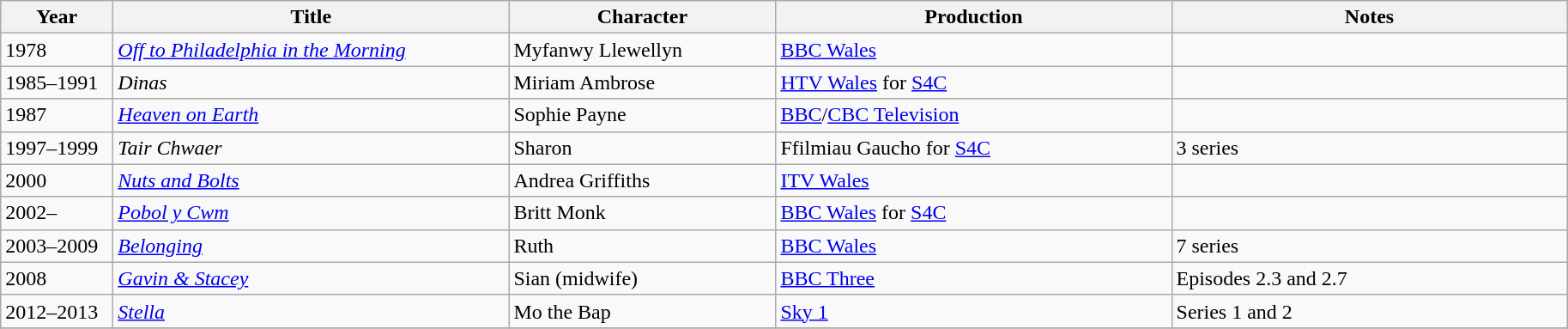<table class="wikitable">
<tr>
<th scope="col" width="80">Year</th>
<th scope="col" width="300">Title</th>
<th scope="col" width="200">Character</th>
<th scope="col" width="300">Production</th>
<th scope="col" width="300">Notes</th>
</tr>
<tr>
<td>1978</td>
<td><em><a href='#'>Off to Philadelphia in the Morning</a></em></td>
<td>Myfanwy Llewellyn</td>
<td><a href='#'>BBC Wales</a></td>
<td></td>
</tr>
<tr>
<td>1985–1991</td>
<td><em>Dinas</em></td>
<td>Miriam Ambrose</td>
<td><a href='#'>HTV Wales</a> for <a href='#'>S4C</a></td>
<td></td>
</tr>
<tr>
<td>1987</td>
<td><em><a href='#'>Heaven on Earth</a></em></td>
<td>Sophie Payne</td>
<td><a href='#'>BBC</a>/<a href='#'>CBC Television</a></td>
<td></td>
</tr>
<tr>
<td>1997–1999</td>
<td><em>Tair Chwaer</em></td>
<td>Sharon</td>
<td>Ffilmiau Gaucho for <a href='#'>S4C</a></td>
<td>3 series</td>
</tr>
<tr>
<td>2000</td>
<td><em><a href='#'>Nuts and Bolts</a></em></td>
<td>Andrea Griffiths</td>
<td><a href='#'>ITV Wales</a></td>
<td></td>
</tr>
<tr>
<td>2002–</td>
<td><em><a href='#'>Pobol y Cwm</a></em></td>
<td>Britt Monk</td>
<td><a href='#'>BBC Wales</a> for <a href='#'>S4C</a></td>
<td></td>
</tr>
<tr>
<td>2003–2009</td>
<td><em><a href='#'>Belonging</a></em></td>
<td>Ruth</td>
<td><a href='#'>BBC Wales</a></td>
<td>7 series</td>
</tr>
<tr>
<td>2008</td>
<td><em><a href='#'>Gavin & Stacey</a></em></td>
<td>Sian (midwife)</td>
<td><a href='#'>BBC Three</a></td>
<td>Episodes 2.3 and 2.7</td>
</tr>
<tr>
<td>2012–2013</td>
<td><em><a href='#'>Stella</a></em></td>
<td>Mo the Bap</td>
<td><a href='#'>Sky 1</a></td>
<td>Series 1 and 2</td>
</tr>
<tr>
</tr>
</table>
